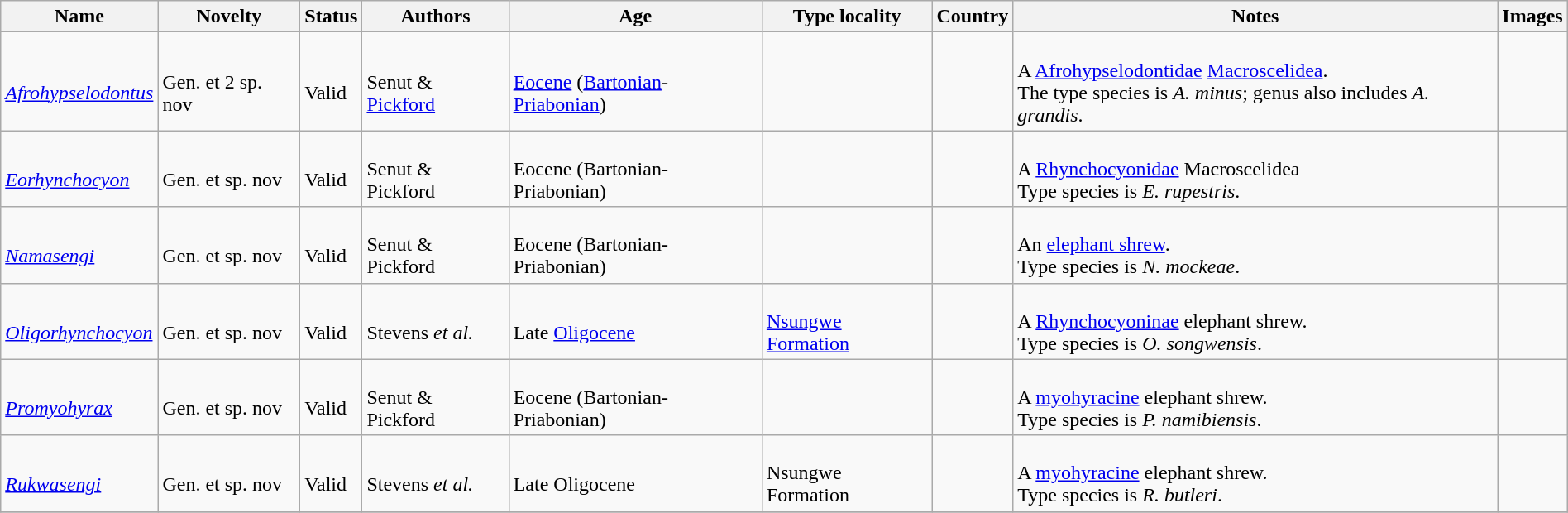<table class="wikitable sortable" align="center" width="100%">
<tr>
<th>Name</th>
<th>Novelty</th>
<th>Status</th>
<th>Authors</th>
<th>Age</th>
<th>Type locality</th>
<th>Country</th>
<th>Notes</th>
<th>Images</th>
</tr>
<tr>
<td><br><em><a href='#'>Afrohypselodontus</a></em></td>
<td><br>Gen. et 2 sp. nov</td>
<td><br>Valid</td>
<td><br>Senut & <a href='#'>Pickford</a></td>
<td><br><a href='#'>Eocene</a> (<a href='#'>Bartonian</a>-<a href='#'>Priabonian</a>)</td>
<td></td>
<td><br></td>
<td><br>A <a href='#'>Afrohypselodontidae</a> <a href='#'>Macroscelidea</a>.<br> The type species is <em>A. minus</em>; genus also includes <em>A. grandis</em>.</td>
<td></td>
</tr>
<tr>
<td><br><em><a href='#'>Eorhynchocyon</a></em></td>
<td><br>Gen. et sp. nov</td>
<td><br>Valid</td>
<td><br>Senut & Pickford</td>
<td><br>Eocene (Bartonian-Priabonian)</td>
<td></td>
<td><br></td>
<td><br>A <a href='#'>Rhynchocyonidae</a> Macroscelidea<br> Type species is <em>E. rupestris</em>.</td>
<td></td>
</tr>
<tr>
<td><br><em><a href='#'>Namasengi</a></em></td>
<td><br>Gen. et sp. nov</td>
<td><br>Valid</td>
<td><br>Senut & Pickford</td>
<td><br>Eocene (Bartonian-Priabonian)</td>
<td></td>
<td><br></td>
<td><br>An <a href='#'>elephant shrew</a>.<br> Type species is <em>N. mockeae</em>.</td>
<td></td>
</tr>
<tr>
<td><br><em><a href='#'>Oligorhynchocyon</a></em></td>
<td><br>Gen. et sp. nov</td>
<td><br>Valid</td>
<td><br>Stevens <em>et al.</em></td>
<td><br>Late <a href='#'>Oligocene</a></td>
<td><br><a href='#'>Nsungwe Formation</a></td>
<td><br></td>
<td><br>A <a href='#'>Rhynchocyoninae</a> elephant shrew.<br> Type species is <em>O. songwensis</em>.</td>
<td></td>
</tr>
<tr>
<td><br><em><a href='#'>Promyohyrax</a></em></td>
<td><br>Gen. et sp. nov</td>
<td><br>Valid</td>
<td><br>Senut & Pickford</td>
<td><br>Eocene (Bartonian-Priabonian)</td>
<td></td>
<td><br></td>
<td><br>A <a href='#'>myohyracine</a> elephant shrew.<br> Type species is <em>P. namibiensis</em>.</td>
<td></td>
</tr>
<tr>
<td><br><em><a href='#'>Rukwasengi</a></em></td>
<td><br>Gen. et sp. nov</td>
<td><br>Valid</td>
<td><br>Stevens <em>et al.</em></td>
<td><br>Late Oligocene</td>
<td><br>Nsungwe Formation</td>
<td><br></td>
<td><br>A <a href='#'>myohyracine</a> elephant shrew.<br> Type species is <em>R. butleri</em>.</td>
<td></td>
</tr>
<tr>
</tr>
</table>
